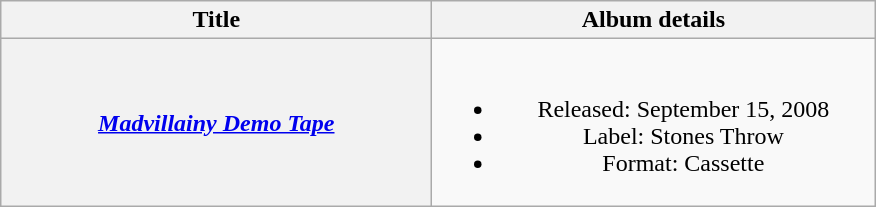<table class="wikitable plainrowheaders" style="text-align:center;">
<tr>
<th scope="col" style="width:17.5em;">Title</th>
<th scope="col" style="width:18em;">Album details</th>
</tr>
<tr>
<th scope="row"><em><a href='#'>Madvillainy Demo Tape</a></em><br></th>
<td><br><ul><li>Released: September 15, 2008 </li><li>Label: Stones Throw</li><li>Format: Cassette</li></ul></td>
</tr>
</table>
